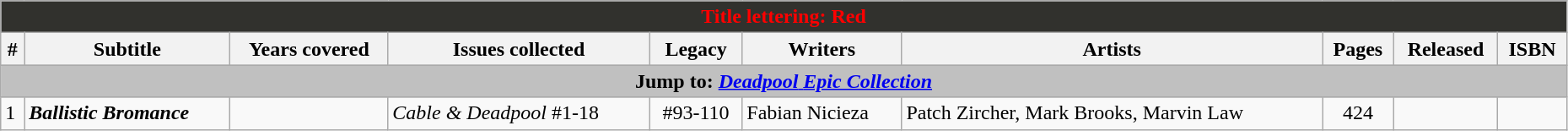<table class="wikitable sortable" width="98%">
<tr>
<th colspan=10 style="background-color: #31312D; color: red;">Title lettering: Red</th>
</tr>
<tr>
<th class="unsortable">#</th>
<th class="unsortable">Subtitle</th>
<th>Years covered</th>
<th class="unsortable">Issues collected</th>
<th>Legacy</th>
<th class="unsortable">Writers</th>
<th class="unsortable">Artists</th>
<th class="unsortable">Pages</th>
<th>Released</th>
<th class="unsortable">ISBN</th>
</tr>
<tr>
<th colspan=10 style="background-color: silver;">Jump to: <a href='#'><em>Deadpool</em> <em>Epic Collection</em></a></th>
</tr>
<tr>
<td>1</td>
<td><strong><em>Ballistic Bromance</em></strong></td>
<td></td>
<td><em>Cable & Deadpool</em> #1-18</td>
<td style="text-align: center;">#93-110</td>
<td>Fabian Nicieza</td>
<td>Patch Zircher, Mark Brooks, Marvin Law</td>
<td style="text-align: center;">424</td>
<td></td>
<td></td>
</tr>
</table>
